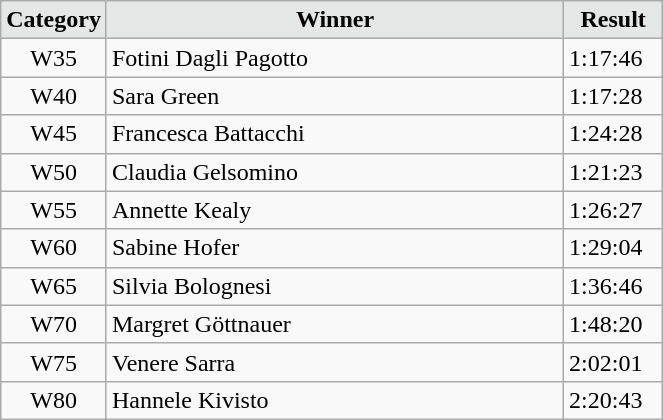<table class="wikitable" width=35%>
<tr>
<td width=15% align="center" bgcolor=#E3E7E6><strong>Category</strong></td>
<td align="center" bgcolor=#E3E7E6> <strong>Winner</strong></td>
<td width=15% align="center" bgcolor=#E3E7E6><strong>Result</strong></td>
</tr>
<tr>
<td align="center">W35</td>
<td> Fotini Dagli Pagotto</td>
<td>1:17:46</td>
</tr>
<tr>
<td align="center">W40</td>
<td> Sara Green</td>
<td>1:17:28</td>
</tr>
<tr>
<td align="center">W45</td>
<td> Francesca Battacchi</td>
<td>1:24:28</td>
</tr>
<tr>
<td align="center">W50</td>
<td> Claudia Gelsomino</td>
<td>1:21:23</td>
</tr>
<tr>
<td align="center">W55</td>
<td> Annette Kealy</td>
<td>1:26:27</td>
</tr>
<tr>
<td align="center">W60</td>
<td> Sabine Hofer</td>
<td>1:29:04</td>
</tr>
<tr>
<td align="center">W65</td>
<td> Silvia Bolognesi</td>
<td>1:36:46</td>
</tr>
<tr>
<td align="center">W70</td>
<td> Margret Göttnauer</td>
<td>1:48:20</td>
</tr>
<tr>
<td align="center">W75</td>
<td> Venere Sarra</td>
<td>2:02:01</td>
</tr>
<tr>
<td align="center">W80</td>
<td> Hannele Kivisto</td>
<td>2:20:43</td>
</tr>
</table>
